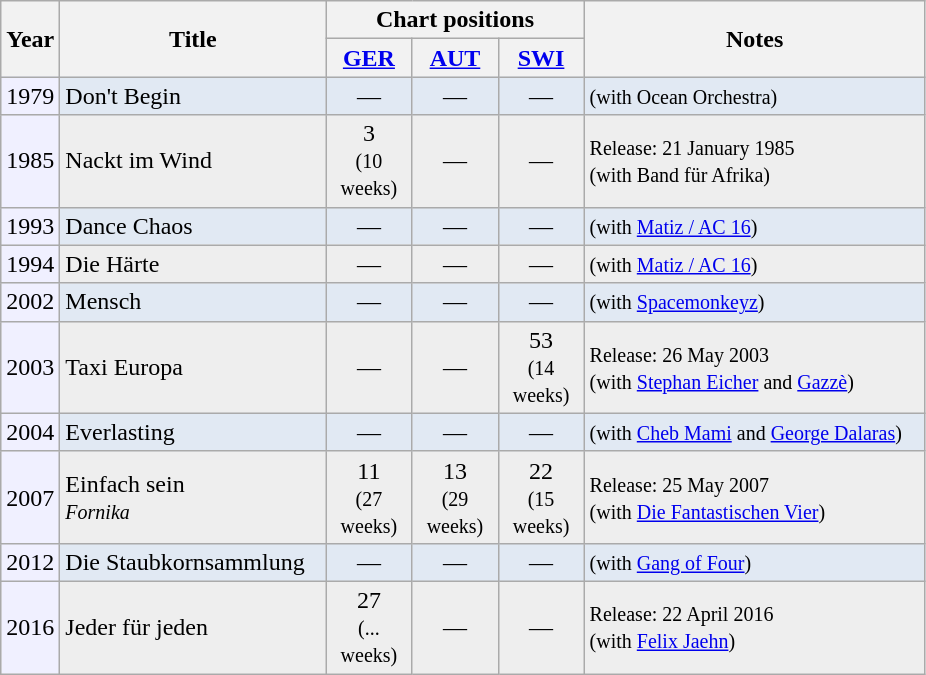<table class="wikitable">
<tr class="hintergrundfarbe8">
<th rowspan="2">Year</th>
<th width="170" rowspan="2">Title</th>
<th colspan="3">Chart positions</th>
<th width="220" rowspan="2">Notes</th>
</tr>
<tr class="hintergrundfarbe8">
<th width="50"><a href='#'>GER</a></th>
<th width="50"><a href='#'>AUT</a></th>
<th width="50"><a href='#'>SWI</a></th>
</tr>
<tr style="background:#E1E9F3">
<td bgcolor="#f0f0ff">1979</td>
<td>Don't Begin</td>
<td align="center" >—</td>
<td align="center" >—</td>
<td align="center" >—</td>
<td><small>(with Ocean Orchestra)</small></td>
</tr>
<tr style="background:#EEEEEE">
<td bgcolor="#f0f0ff">1985</td>
<td>Nackt im Wind</td>
<td align="center" >3<br><small>(10 weeks)</small></td>
<td align="center" >—</td>
<td align="center" >—</td>
<td><small>Release: 21 January 1985<br>(with Band für Afrika)</small></td>
</tr>
<tr style="background:#E1E9F3">
<td bgcolor="#f0f0ff">1993</td>
<td>Dance Chaos</td>
<td align="center" >—</td>
<td align="center" >—</td>
<td align="center" >—</td>
<td><small>(with <a href='#'>Matiz / AC 16</a>)</small></td>
</tr>
<tr style="background:#EEEEEE">
<td bgcolor="#f0f0ff">1994</td>
<td>Die Härte</td>
<td align="center" >—</td>
<td align="center" >—</td>
<td align="center" >—</td>
<td><small>(with <a href='#'>Matiz / AC 16</a>)</small></td>
</tr>
<tr style="background:#E1E9F3">
<td bgcolor="#f0f0ff">2002</td>
<td>Mensch</td>
<td align="center" >—</td>
<td align="center" >—</td>
<td align="center" >—</td>
<td><small>(with <a href='#'>Spacemonkeyz</a>)</small></td>
</tr>
<tr style="background:#EEEEEE">
<td bgcolor="#f0f0ff">2003</td>
<td>Taxi Europa</td>
<td align="center" >—</td>
<td align="center" >—</td>
<td align="center" >53<br><small>(14 weeks)</small></td>
<td><small>Release: 26 May 2003<br>(with <a href='#'>Stephan Eicher</a> and <a href='#'>Gazzè</a>)</small></td>
</tr>
<tr style="background:#E1E9F3">
<td bgcolor="#f0f0ff">2004</td>
<td>Everlasting</td>
<td align="center" >—</td>
<td align="center" >—</td>
<td align="center" >—</td>
<td><small>(with <a href='#'>Cheb Mami</a> and <a href='#'>George Dalaras</a>)</small></td>
</tr>
<tr style="background:#EEEEEE">
<td bgcolor="#f0f0ff">2007</td>
<td>Einfach sein<br><small><em>Fornika</em></small></td>
<td align="center" >11<br><small>(27 weeks)</small></td>
<td align="center" >13<br><small>(29 weeks)</small></td>
<td align="center" >22<br><small>(15 weeks)</small></td>
<td><small>Release: 25 May 2007<br>(with <a href='#'>Die Fantastischen Vier</a>)</small></td>
</tr>
<tr style="background:#E1E9F3">
<td bgcolor="#f0f0ff">2012</td>
<td>Die Staubkornsammlung</td>
<td align="center" >—</td>
<td align="center" >—</td>
<td align="center" >—</td>
<td><small>(with <a href='#'>Gang of Four</a>)</small></td>
</tr>
<tr style="background:#EEEEEE">
<td bgcolor="#f0f0ff">2016</td>
<td>Jeder für jeden</td>
<td align="center" >27<br><small>(... weeks)</small></td>
<td align="center" >—</td>
<td align="center" >—</td>
<td><small>Release: 22 April 2016<br>(with <a href='#'>Felix Jaehn</a>)</small></td>
</tr>
</table>
